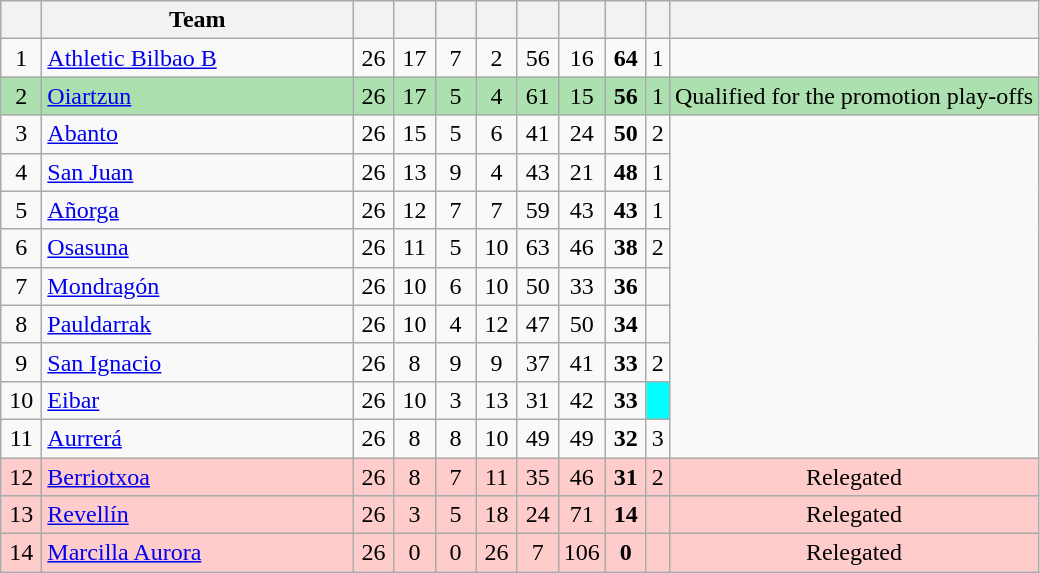<table class="wikitable" style="text-align: center;">
<tr>
<th width=20></th>
<th width=200>Team</th>
<th width=20></th>
<th width=20></th>
<th width=20></th>
<th width=20></th>
<th width=20></th>
<th width=20></th>
<th width=20></th>
<th></th>
<th></th>
</tr>
<tr>
<td>1</td>
<td align="left"><a href='#'>Athletic Bilbao B</a></td>
<td>26</td>
<td>17</td>
<td>7</td>
<td>2</td>
<td>56</td>
<td>16</td>
<td><strong>64</strong></td>
<td>1</td>
</tr>
<tr bgcolor=ACE1AF>
<td>2</td>
<td align="left"><a href='#'>Oiartzun</a></td>
<td>26</td>
<td>17</td>
<td>5</td>
<td>4</td>
<td>61</td>
<td>15</td>
<td><strong>56</strong></td>
<td>1</td>
<td>Qualified for the promotion play-offs</td>
</tr>
<tr>
<td>3</td>
<td align="left"><a href='#'>Abanto</a></td>
<td>26</td>
<td>15</td>
<td>5</td>
<td>6</td>
<td>41</td>
<td>24</td>
<td><strong>50</strong></td>
<td>2</td>
</tr>
<tr>
<td>4</td>
<td align="left"><a href='#'>San Juan</a></td>
<td>26</td>
<td>13</td>
<td>9</td>
<td>4</td>
<td>43</td>
<td>21</td>
<td><strong>48</strong></td>
<td>1</td>
</tr>
<tr>
<td>5</td>
<td align="left"><a href='#'>Añorga</a></td>
<td>26</td>
<td>12</td>
<td>7</td>
<td>7</td>
<td>59</td>
<td>43</td>
<td><strong>43</strong></td>
<td>1</td>
</tr>
<tr>
<td>6</td>
<td align="left"><a href='#'>Osasuna</a></td>
<td>26</td>
<td>11</td>
<td>5</td>
<td>10</td>
<td>63</td>
<td>46</td>
<td><strong>38</strong></td>
<td>2</td>
</tr>
<tr>
<td>7</td>
<td align="left"><a href='#'>Mondragón</a></td>
<td>26</td>
<td>10</td>
<td>6</td>
<td>10</td>
<td>50</td>
<td>33</td>
<td><strong>36</strong></td>
<td></td>
</tr>
<tr>
<td>8</td>
<td align="left"><a href='#'>Pauldarrak</a></td>
<td>26</td>
<td>10</td>
<td>4</td>
<td>12</td>
<td>47</td>
<td>50</td>
<td><strong>34</strong></td>
<td></td>
</tr>
<tr>
<td>9</td>
<td align="left"><a href='#'>San Ignacio</a></td>
<td>26</td>
<td>8</td>
<td>9</td>
<td>9</td>
<td>37</td>
<td>41</td>
<td><strong>33</strong></td>
<td>2</td>
</tr>
<tr>
<td>10</td>
<td align="left"><a href='#'>Eibar</a></td>
<td>26</td>
<td>10</td>
<td>3</td>
<td>13</td>
<td>31</td>
<td>42</td>
<td><strong>33</strong></td>
<td bgcolor=00FFFF></td>
</tr>
<tr>
<td>11</td>
<td align="left"><a href='#'>Aurrerá</a></td>
<td>26</td>
<td>8</td>
<td>8</td>
<td>10</td>
<td>49</td>
<td>49</td>
<td><strong>32</strong></td>
<td>3</td>
</tr>
<tr bgcolor=FFCCCC>
<td>12</td>
<td align="left"><a href='#'>Berriotxoa</a></td>
<td>26</td>
<td>8</td>
<td>7</td>
<td>11</td>
<td>35</td>
<td>46</td>
<td><strong>31</strong></td>
<td>2</td>
<td>Relegated</td>
</tr>
<tr bgcolor=FFCCCC>
<td>13</td>
<td align="left"><a href='#'>Revellín</a></td>
<td>26</td>
<td>3</td>
<td>5</td>
<td>18</td>
<td>24</td>
<td>71</td>
<td><strong>14</strong></td>
<td></td>
<td>Relegated</td>
</tr>
<tr bgcolor=FFCCCC>
<td>14</td>
<td align="left"><a href='#'>Marcilla Aurora</a></td>
<td>26</td>
<td>0</td>
<td>0</td>
<td>26</td>
<td>7</td>
<td>106</td>
<td><strong>0</strong></td>
<td></td>
<td>Relegated</td>
</tr>
</table>
